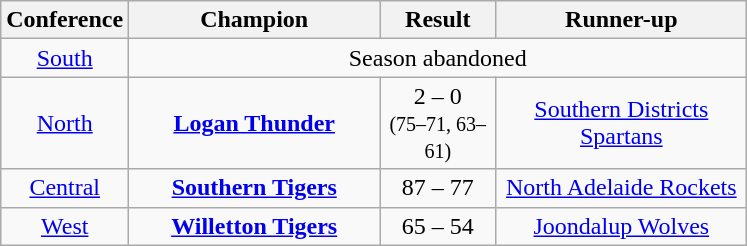<table class="wikitable sortable" style="text-align:center">
<tr>
<th style="width:70px">Conference</th>
<th style="width:160px">Champion</th>
<th style="width:70px">Result</th>
<th style="width:160px">Runner-up</th>
</tr>
<tr>
<td align="center"><a href='#'>South</a></td>
<td colspan="3">Season abandoned</td>
</tr>
<tr>
<td align="center"><a href='#'>North</a></td>
<td><strong><a href='#'>Logan Thunder</a></strong></td>
<td align="center">2 – 0<br><small>(75–71, 63–61)</small></td>
<td><a href='#'>Southern Districts Spartans</a></td>
</tr>
<tr>
<td align="center"><a href='#'>Central</a></td>
<td><strong><a href='#'>Southern Tigers</a></strong></td>
<td align="center">87 – 77</td>
<td><a href='#'>North Adelaide Rockets</a></td>
</tr>
<tr>
<td align="center"><a href='#'>West</a></td>
<td><strong><a href='#'>Willetton Tigers</a></strong></td>
<td align="center">65 – 54</td>
<td><a href='#'>Joondalup Wolves</a></td>
</tr>
</table>
